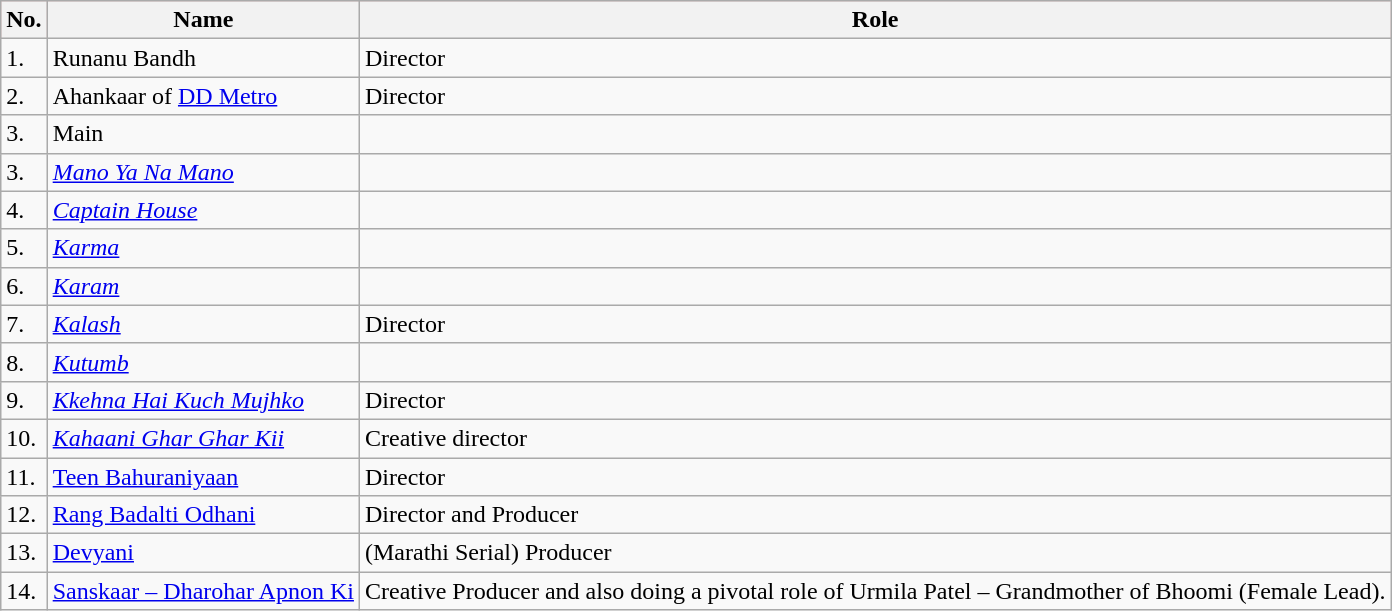<table class="wikitable">
<tr style="background:#fbb; ">
<th>No.</th>
<th>Name</th>
<th>Role</th>
</tr>
<tr>
<td>1.</td>
<td>Runanu Bandh</td>
<td>Director</td>
</tr>
<tr>
<td>2.</td>
<td>Ahankaar of <a href='#'>DD Metro</a></td>
<td>Director</td>
</tr>
<tr>
<td>3.</td>
<td>Main</td>
<td></td>
</tr>
<tr>
<td>3.</td>
<td><em><a href='#'>Mano Ya Na Mano</a></em></td>
<td></td>
</tr>
<tr>
<td>4.</td>
<td><em><a href='#'>Captain House</a></em></td>
<td></td>
</tr>
<tr>
<td>5.</td>
<td><em><a href='#'>Karma</a></em></td>
<td></td>
</tr>
<tr>
<td>6.</td>
<td><em><a href='#'>Karam</a></em></td>
<td></td>
</tr>
<tr>
<td>7.</td>
<td><em><a href='#'>Kalash</a></em></td>
<td>Director</td>
</tr>
<tr>
<td>8.</td>
<td><em><a href='#'>Kutumb</a></em></td>
<td></td>
</tr>
<tr>
<td>9.</td>
<td><em><a href='#'>Kkehna Hai Kuch Mujhko</a></em></td>
<td>Director</td>
</tr>
<tr>
<td>10.</td>
<td><em><a href='#'>Kahaani Ghar Ghar Kii</a></em></td>
<td>Creative director</td>
</tr>
<tr>
<td>11.</td>
<td><a href='#'>Teen Bahuraniyaan</a></td>
<td>Director</td>
</tr>
<tr>
<td>12.</td>
<td><a href='#'>Rang Badalti Odhani</a></td>
<td>Director and Producer</td>
</tr>
<tr>
<td>13.</td>
<td><a href='#'>Devyani</a></td>
<td>(Marathi Serial) Producer</td>
</tr>
<tr>
<td>14.</td>
<td><a href='#'>Sanskaar – Dharohar Apnon Ki</a></td>
<td>Creative Producer and also doing a pivotal role of Urmila Patel – Grandmother of Bhoomi (Female Lead).</td>
</tr>
</table>
